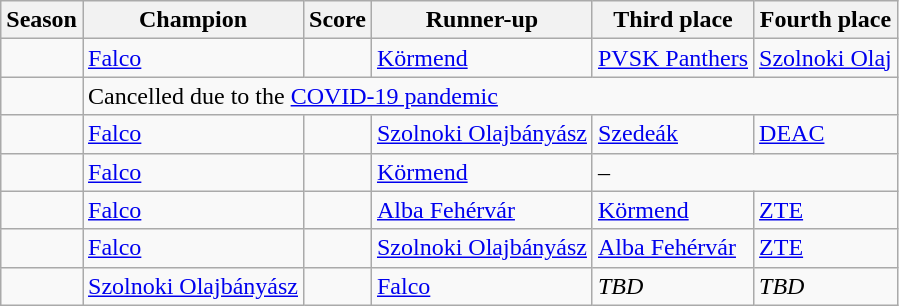<table class="wikitable sortable">
<tr>
<th>Season</th>
<th>Champion</th>
<th>Score</th>
<th>Runner-up</th>
<th>Third place</th>
<th>Fourth place</th>
</tr>
<tr>
<td></td>
<td><a href='#'>Falco</a></td>
<td></td>
<td><a href='#'>Körmend</a></td>
<td><a href='#'>PVSK Panthers</a></td>
<td><a href='#'>Szolnoki Olaj</a></td>
</tr>
<tr>
<td></td>
<td colspan="5">Cancelled due to the <a href='#'>COVID-19 pandemic</a></td>
</tr>
<tr>
<td></td>
<td><a href='#'>Falco</a></td>
<td></td>
<td><a href='#'>Szolnoki Olajbányász</a></td>
<td><a href='#'>Szedeák</a></td>
<td><a href='#'>DEAC</a></td>
</tr>
<tr>
<td></td>
<td><a href='#'>Falco</a></td>
<td></td>
<td><a href='#'>Körmend</a></td>
<td colspan="2">–</td>
</tr>
<tr>
<td></td>
<td><a href='#'>Falco</a></td>
<td></td>
<td><a href='#'>Alba Fehérvár</a></td>
<td><a href='#'>Körmend</a></td>
<td><a href='#'>ZTE</a></td>
</tr>
<tr>
<td></td>
<td><a href='#'>Falco</a></td>
<td></td>
<td><a href='#'>Szolnoki Olajbányász</a></td>
<td><a href='#'>Alba Fehérvár</a></td>
<td><a href='#'>ZTE</a></td>
</tr>
<tr>
<td></td>
<td><a href='#'>Szolnoki Olajbányász</a></td>
<td></td>
<td><a href='#'>Falco</a></td>
<td><em>TBD</em></td>
<td><em>TBD</em></td>
</tr>
</table>
